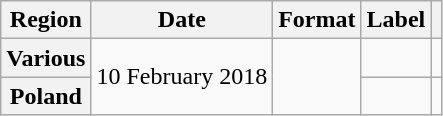<table class="wikitable plainrowheaders">
<tr>
<th scope="col">Region</th>
<th scope="col">Date</th>
<th scope="col">Format</th>
<th scope="col">Label</th>
<th scope="col"></th>
</tr>
<tr>
<th scope="row">Various</th>
<td rowspan="2">10 February 2018</td>
<td rowspan="2"></td>
<td></td>
<td align="center"></td>
</tr>
<tr>
<th scope="row">Poland</th>
<td></td>
<td align="center"></td>
</tr>
</table>
